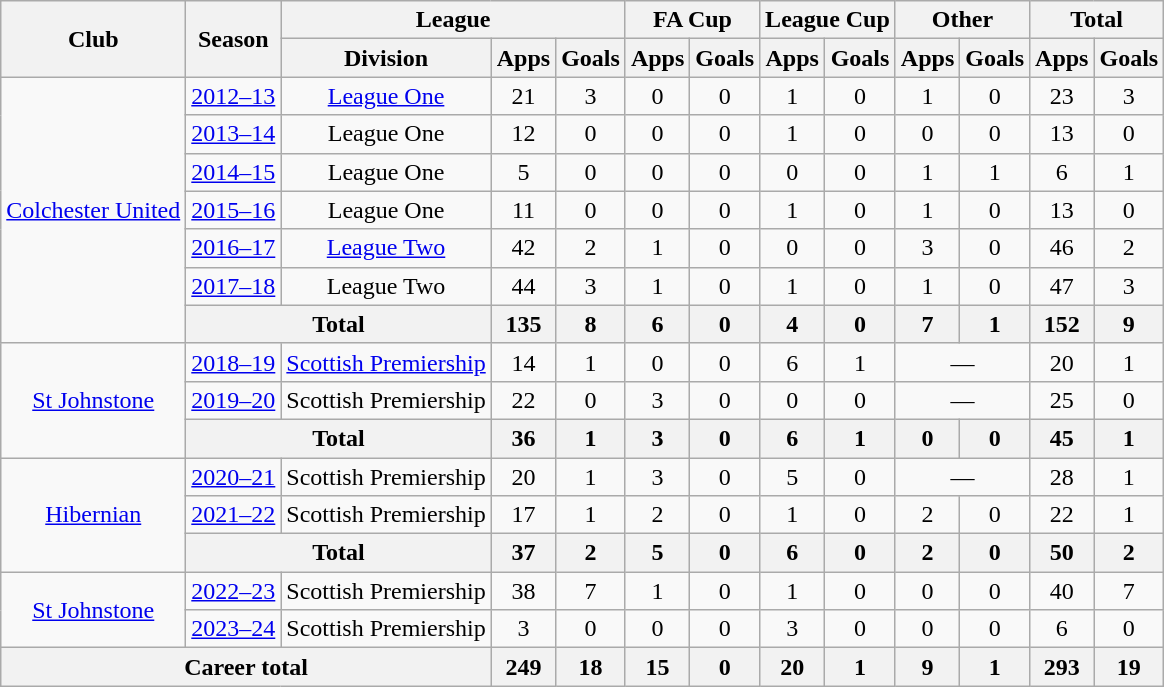<table class=wikitable style="text-align: center;">
<tr>
<th rowspan=2>Club</th>
<th rowspan=2>Season</th>
<th colspan=3>League</th>
<th colspan=2>FA Cup</th>
<th colspan=2>League Cup</th>
<th colspan=2>Other</th>
<th colspan=2>Total</th>
</tr>
<tr>
<th>Division</th>
<th>Apps</th>
<th>Goals</th>
<th>Apps</th>
<th>Goals</th>
<th>Apps</th>
<th>Goals</th>
<th>Apps</th>
<th>Goals</th>
<th>Apps</th>
<th>Goals</th>
</tr>
<tr>
<td rowspan="7"><a href='#'>Colchester United</a></td>
<td><a href='#'>2012–13</a></td>
<td><a href='#'>League One</a></td>
<td>21</td>
<td>3</td>
<td>0</td>
<td>0</td>
<td>1</td>
<td>0</td>
<td>1</td>
<td>0</td>
<td>23</td>
<td>3</td>
</tr>
<tr>
<td><a href='#'>2013–14</a></td>
<td>League One</td>
<td>12</td>
<td>0</td>
<td>0</td>
<td>0</td>
<td>1</td>
<td>0</td>
<td>0</td>
<td>0</td>
<td>13</td>
<td>0</td>
</tr>
<tr>
<td><a href='#'>2014–15</a></td>
<td>League One</td>
<td>5</td>
<td>0</td>
<td>0</td>
<td>0</td>
<td>0</td>
<td>0</td>
<td>1</td>
<td>1</td>
<td>6</td>
<td>1</td>
</tr>
<tr>
<td><a href='#'>2015–16</a></td>
<td>League One</td>
<td>11</td>
<td>0</td>
<td>0</td>
<td>0</td>
<td>1</td>
<td>0</td>
<td>1</td>
<td>0</td>
<td>13</td>
<td>0</td>
</tr>
<tr>
<td><a href='#'>2016–17</a></td>
<td><a href='#'>League Two</a></td>
<td>42</td>
<td>2</td>
<td>1</td>
<td>0</td>
<td>0</td>
<td>0</td>
<td>3</td>
<td>0</td>
<td>46</td>
<td>2</td>
</tr>
<tr>
<td><a href='#'>2017–18</a></td>
<td>League Two</td>
<td>44</td>
<td>3</td>
<td>1</td>
<td>0</td>
<td>1</td>
<td>0</td>
<td>1</td>
<td>0</td>
<td>47</td>
<td>3</td>
</tr>
<tr>
<th colspan=2>Total</th>
<th>135</th>
<th>8</th>
<th>6</th>
<th>0</th>
<th>4</th>
<th>0</th>
<th>7</th>
<th>1</th>
<th>152</th>
<th>9</th>
</tr>
<tr>
<td rowspan=3><a href='#'>St Johnstone</a></td>
<td><a href='#'>2018–19</a></td>
<td><a href='#'>Scottish Premiership</a></td>
<td>14</td>
<td>1</td>
<td>0</td>
<td>0</td>
<td>6</td>
<td>1</td>
<td colspan="2">—</td>
<td>20</td>
<td>1</td>
</tr>
<tr>
<td><a href='#'>2019–20</a></td>
<td>Scottish Premiership</td>
<td>22</td>
<td>0</td>
<td>3</td>
<td>0</td>
<td>0</td>
<td>0</td>
<td colspan="2">—</td>
<td>25</td>
<td>0</td>
</tr>
<tr>
<th colspan=2>Total</th>
<th>36</th>
<th>1</th>
<th>3</th>
<th>0</th>
<th>6</th>
<th>1</th>
<th>0</th>
<th>0</th>
<th>45</th>
<th>1</th>
</tr>
<tr>
<td rowspan="3"><a href='#'>Hibernian</a></td>
<td><a href='#'>2020–21</a></td>
<td>Scottish Premiership</td>
<td>20</td>
<td>1</td>
<td>3</td>
<td>0</td>
<td>5</td>
<td>0</td>
<td colspan="2">—</td>
<td>28</td>
<td>1</td>
</tr>
<tr>
<td><a href='#'>2021–22</a></td>
<td>Scottish Premiership</td>
<td>17</td>
<td>1</td>
<td>2</td>
<td>0</td>
<td>1</td>
<td>0</td>
<td>2</td>
<td>0</td>
<td>22</td>
<td>1</td>
</tr>
<tr>
<th colspan="2">Total</th>
<th>37</th>
<th>2</th>
<th>5</th>
<th>0</th>
<th>6</th>
<th>0</th>
<th>2</th>
<th>0</th>
<th>50</th>
<th>2</th>
</tr>
<tr>
<td rowspan="2"><a href='#'>St Johnstone</a></td>
<td><a href='#'>2022–23</a></td>
<td>Scottish Premiership</td>
<td>38</td>
<td>7</td>
<td>1</td>
<td>0</td>
<td>1</td>
<td>0</td>
<td>0</td>
<td>0</td>
<td>40</td>
<td>7</td>
</tr>
<tr>
<td><a href='#'>2023–24</a></td>
<td>Scottish Premiership</td>
<td>3</td>
<td>0</td>
<td>0</td>
<td>0</td>
<td>3</td>
<td>0</td>
<td>0</td>
<td>0</td>
<td>6</td>
<td>0</td>
</tr>
<tr>
<th colspan="3">Career total</th>
<th>249</th>
<th>18</th>
<th>15</th>
<th>0</th>
<th>20</th>
<th>1</th>
<th>9</th>
<th>1</th>
<th>293</th>
<th>19</th>
</tr>
</table>
